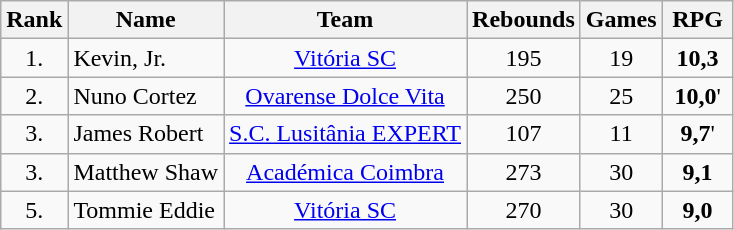<table class="wikitable" style="text-align: center;">
<tr>
<th>Rank</th>
<th>Name</th>
<th>Team</th>
<th>Rebounds</th>
<th>Games</th>
<th width=40>RPG</th>
</tr>
<tr>
<td>1.</td>
<td align="left"> Kevin, Jr.</td>
<td><a href='#'>Vitória SC</a></td>
<td>195</td>
<td>19</td>
<td><strong>10,3</strong></td>
</tr>
<tr>
<td>2.</td>
<td align="left"> Nuno Cortez</td>
<td><a href='#'>Ovarense Dolce Vita</a></td>
<td>250</td>
<td>25</td>
<td><strong>10,0</strong>'</td>
</tr>
<tr>
<td>3.</td>
<td align="left"> James Robert</td>
<td><a href='#'>S.C. Lusitânia EXPERT</a></td>
<td>107</td>
<td>11</td>
<td><strong>9,7</strong>'</td>
</tr>
<tr>
<td>3.</td>
<td align="left"> Matthew Shaw</td>
<td><a href='#'>Académica Coimbra</a></td>
<td>273</td>
<td>30</td>
<td><strong>9,1</strong></td>
</tr>
<tr>
<td>5.</td>
<td align="left"> Tommie Eddie</td>
<td><a href='#'>Vitória SC</a></td>
<td>270</td>
<td>30</td>
<td><strong>9,0</strong></td>
</tr>
</table>
